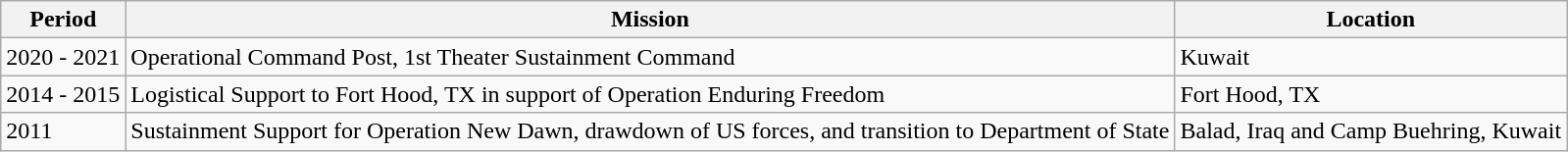<table class="wikitable">
<tr>
<th>Period</th>
<th>Mission</th>
<th>Location</th>
</tr>
<tr>
<td>2020 - 2021</td>
<td>Operational Command Post, 1st Theater Sustainment Command</td>
<td>Kuwait</td>
</tr>
<tr>
<td>2014 - 2015</td>
<td>Logistical Support to Fort Hood, TX in support of Operation Enduring Freedom</td>
<td>Fort Hood, TX</td>
</tr>
<tr>
<td>2011</td>
<td>Sustainment Support for Operation New Dawn, drawdown of US forces, and transition to Department of State</td>
<td>Balad, Iraq and Camp Buehring, Kuwait</td>
</tr>
</table>
